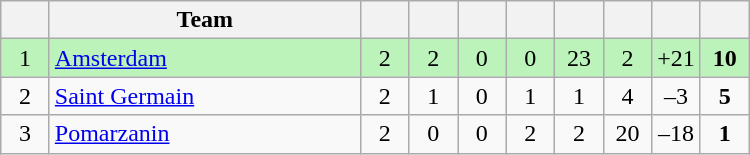<table class=wikitable style="text-align:center">
<tr align=center>
<th width=25></th>
<th width=200>Team</th>
<th width=25></th>
<th width=25></th>
<th width=25></th>
<th width=25></th>
<th width=25></th>
<th width=25></th>
<th width=25></th>
<th width=25></th>
</tr>
<tr bgcolor=bbf3bb>
<td>1</td>
<td align=left> <a href='#'>Amsterdam</a></td>
<td>2</td>
<td>2</td>
<td>0</td>
<td>0</td>
<td>23</td>
<td>2</td>
<td>+21</td>
<td><strong>10</strong></td>
</tr>
<tr>
<td>2</td>
<td align=left> <a href='#'>Saint Germain</a></td>
<td>2</td>
<td>1</td>
<td>0</td>
<td>1</td>
<td>1</td>
<td>4</td>
<td>–3</td>
<td><strong>5</strong></td>
</tr>
<tr>
<td>3</td>
<td align=left> <a href='#'>Pomarzanin</a></td>
<td>2</td>
<td>0</td>
<td>0</td>
<td>2</td>
<td>2</td>
<td>20</td>
<td>–18</td>
<td><strong>1</strong></td>
</tr>
</table>
